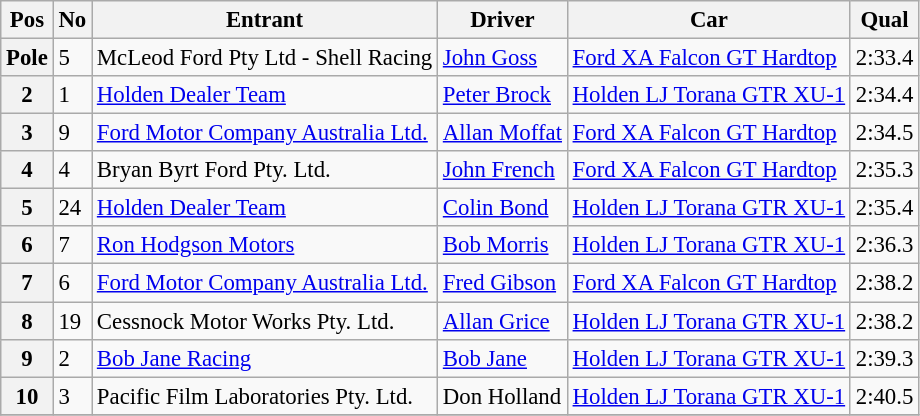<table class="wikitable sortable" style="font-size: 95%;">
<tr>
<th>Pos</th>
<th>No</th>
<th>Entrant </th>
<th>Driver</th>
<th>Car</th>
<th>Qual</th>
</tr>
<tr>
<th>Pole</th>
<td>5</td>
<td>McLeod Ford Pty Ltd - Shell Racing</td>
<td> <a href='#'>John Goss</a></td>
<td><a href='#'>Ford XA Falcon GT Hardtop</a></td>
<td>2:33.4</td>
</tr>
<tr>
<th>2</th>
<td>1</td>
<td><a href='#'>Holden Dealer Team</a></td>
<td> <a href='#'>Peter Brock</a></td>
<td><a href='#'>Holden LJ Torana GTR XU-1</a></td>
<td>2:34.4</td>
</tr>
<tr>
<th>3</th>
<td>9</td>
<td><a href='#'>Ford Motor Company Australia Ltd.</a></td>
<td> <a href='#'>Allan Moffat</a></td>
<td><a href='#'>Ford XA Falcon GT Hardtop</a></td>
<td>2:34.5</td>
</tr>
<tr>
<th>4</th>
<td>4</td>
<td>Bryan Byrt Ford Pty. Ltd.</td>
<td> <a href='#'>John French</a></td>
<td><a href='#'>Ford XA Falcon GT Hardtop</a></td>
<td>2:35.3</td>
</tr>
<tr>
<th>5</th>
<td>24</td>
<td><a href='#'>Holden Dealer Team</a></td>
<td> <a href='#'>Colin Bond</a></td>
<td><a href='#'>Holden LJ Torana GTR XU-1</a></td>
<td>2:35.4</td>
</tr>
<tr>
<th>6</th>
<td>7</td>
<td><a href='#'>Ron Hodgson Motors</a></td>
<td> <a href='#'>Bob Morris</a></td>
<td><a href='#'>Holden LJ Torana GTR XU-1</a></td>
<td>2:36.3</td>
</tr>
<tr>
<th>7</th>
<td>6</td>
<td><a href='#'>Ford Motor Company Australia Ltd.</a></td>
<td> <a href='#'>Fred Gibson</a></td>
<td><a href='#'>Ford XA Falcon GT Hardtop</a></td>
<td>2:38.2</td>
</tr>
<tr>
<th>8</th>
<td>19</td>
<td>Cessnock Motor Works Pty. Ltd.</td>
<td> <a href='#'>Allan Grice</a></td>
<td><a href='#'>Holden LJ Torana GTR XU-1</a></td>
<td>2:38.2</td>
</tr>
<tr>
<th>9</th>
<td>2</td>
<td><a href='#'>Bob Jane Racing</a></td>
<td> <a href='#'>Bob Jane</a></td>
<td><a href='#'>Holden LJ Torana GTR XU-1</a></td>
<td>2:39.3</td>
</tr>
<tr>
<th>10</th>
<td>3</td>
<td>Pacific Film Laboratories Pty. Ltd.</td>
<td> Don Holland</td>
<td><a href='#'>Holden LJ Torana GTR XU-1</a></td>
<td>2:40.5</td>
</tr>
<tr>
</tr>
</table>
